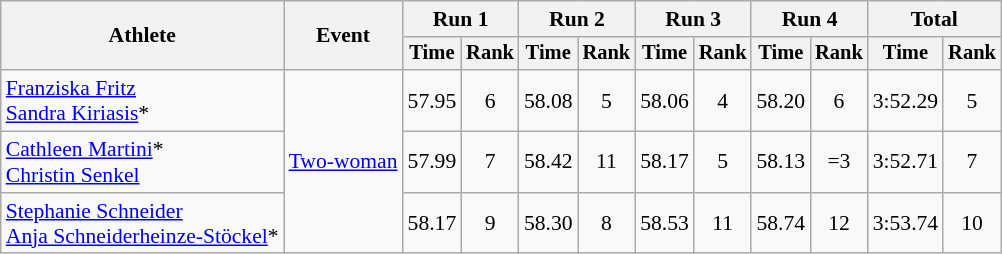<table class="wikitable" style="font-size:90%">
<tr>
<th rowspan="2">Athlete</th>
<th rowspan="2">Event</th>
<th colspan="2">Run 1</th>
<th colspan="2">Run 2</th>
<th colspan="2">Run 3</th>
<th colspan="2">Run 4</th>
<th colspan="2">Total</th>
</tr>
<tr style="font-size:95%">
<th>Time</th>
<th>Rank</th>
<th>Time</th>
<th>Rank</th>
<th>Time</th>
<th>Rank</th>
<th>Time</th>
<th>Rank</th>
<th>Time</th>
<th>Rank</th>
</tr>
<tr align=center>
<td align=left><a href='#'>Franziska Fritz</a><br><a href='#'>Sandra Kiriasis</a>*</td>
<td align=left rowspan=3><a href='#'>Two-woman</a></td>
<td>57.95</td>
<td>6</td>
<td>58.08</td>
<td>5</td>
<td>58.06</td>
<td>4</td>
<td>58.20</td>
<td>6</td>
<td>3:52.29</td>
<td>5</td>
</tr>
<tr align=center>
<td align=left><a href='#'>Cathleen Martini</a>*<br><a href='#'>Christin Senkel</a></td>
<td>57.99</td>
<td>7</td>
<td>58.42</td>
<td>11</td>
<td>58.17</td>
<td>5</td>
<td>58.13</td>
<td>=3</td>
<td>3:52.71</td>
<td>7</td>
</tr>
<tr align=center>
<td align=left><a href='#'>Stephanie Schneider</a><br><a href='#'>Anja Schneiderheinze-Stöckel</a>*</td>
<td>58.17</td>
<td>9</td>
<td>58.30</td>
<td>8</td>
<td>58.53</td>
<td>11</td>
<td>58.74</td>
<td>12</td>
<td>3:53.74</td>
<td>10</td>
</tr>
</table>
